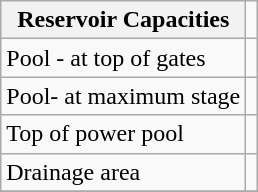<table class="wikitable">
<tr>
<th>Reservoir Capacities</th>
</tr>
<tr>
<td>Pool - at top of gates</td>
<td></td>
</tr>
<tr>
<td>Pool- at maximum stage</td>
<td></td>
</tr>
<tr>
<td>Top of power pool</td>
<td></td>
</tr>
<tr>
<td>Drainage area</td>
<td></td>
</tr>
<tr>
</tr>
</table>
